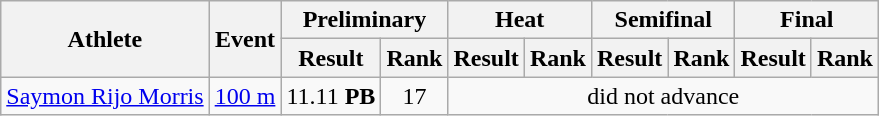<table class="wikitable">
<tr>
<th rowspan="2">Athlete</th>
<th rowspan="2">Event</th>
<th colspan="2">Preliminary</th>
<th colspan="2">Heat</th>
<th colspan="2">Semifinal</th>
<th colspan="2">Final</th>
</tr>
<tr>
<th>Result</th>
<th>Rank</th>
<th>Result</th>
<th>Rank</th>
<th>Result</th>
<th>Rank</th>
<th>Result</th>
<th>Rank</th>
</tr>
<tr style=text-align:center>
<td style=text-align:left><a href='#'>Saymon Rijo Morris</a></td>
<td style=text-align:left><a href='#'>100 m</a></td>
<td>11.11 <strong>PB</strong></td>
<td>17</td>
<td colspan=6>did not advance</td>
</tr>
</table>
